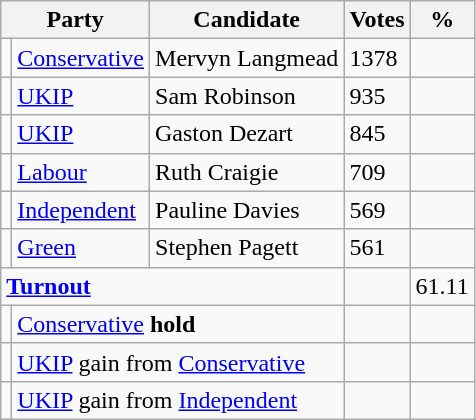<table class="wikitable">
<tr>
<th colspan="2">Party</th>
<th>Candidate</th>
<th>Votes</th>
<th>%</th>
</tr>
<tr>
<td></td>
<td><a href='#'>Conservative</a></td>
<td>Mervyn Langmead</td>
<td>1378</td>
<td></td>
</tr>
<tr>
<td></td>
<td><a href='#'>UKIP</a></td>
<td>Sam Robinson</td>
<td>935</td>
<td></td>
</tr>
<tr>
<td></td>
<td><a href='#'>UKIP</a></td>
<td>Gaston Dezart</td>
<td>845</td>
<td></td>
</tr>
<tr>
<td></td>
<td><a href='#'>Labour</a></td>
<td>Ruth Craigie</td>
<td>709</td>
<td></td>
</tr>
<tr>
<td></td>
<td><a href='#'>Independent</a></td>
<td>Pauline Davies</td>
<td>569</td>
<td></td>
</tr>
<tr>
<td></td>
<td><a href='#'>Green</a></td>
<td>Stephen Pagett</td>
<td>561</td>
<td></td>
</tr>
<tr>
<td colspan="3"><strong><a href='#'>Turnout</a></strong></td>
<td></td>
<td>61.11</td>
</tr>
<tr>
<td></td>
<td colspan="2"><a href='#'>Conservative</a> <strong>hold</strong></td>
<td></td>
<td></td>
</tr>
<tr>
<td></td>
<td colspan="2"><a href='#'>UKIP</a> gain from <a href='#'>Conservative</a></td>
<td></td>
<td></td>
</tr>
<tr>
<td></td>
<td colspan="2"><a href='#'>UKIP</a> gain from <a href='#'>Independent</a></td>
<td></td>
<td></td>
</tr>
</table>
